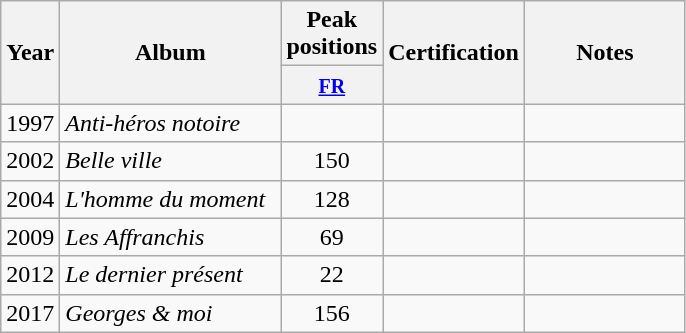<table class="wikitable">
<tr>
<th align="center" rowspan="2" width="10">Year</th>
<th align="center" rowspan="2" width="140">Album</th>
<th align="center" colspan="1">Peak positions</th>
<th align="center" rowspan="2" width="40">Certification</th>
<th align="center" rowspan="2" width="100">Notes</th>
</tr>
<tr>
<th width="20"><small><a href='#'>FR</a></small><br></th>
</tr>
<tr>
<td align="center">1997</td>
<td><em>Anti-héros notoire</em></td>
<td align="center"></td>
<td align="center"></td>
<td></td>
</tr>
<tr>
<td align="center">2002</td>
<td><em>Belle ville</em></td>
<td align="center">150</td>
<td align="center"></td>
<td></td>
</tr>
<tr>
<td align="center">2004</td>
<td><em>L'homme du moment</em></td>
<td align="center">128</td>
<td align="center"></td>
<td></td>
</tr>
<tr>
<td align="center">2009</td>
<td><em>Les Affranchis</em></td>
<td align="center">69</td>
<td align="center"></td>
<td></td>
</tr>
<tr>
<td align="center">2012</td>
<td><em>Le dernier présent</em></td>
<td align="center">22</td>
<td align="center"></td>
<td></td>
</tr>
<tr>
<td align="center">2017</td>
<td><em>Georges & moi</em></td>
<td align="center">156</td>
<td align="center"></td>
<td></td>
</tr>
</table>
